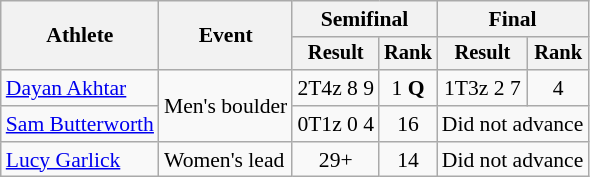<table class=wikitable style=font-size:90%;text-align:center>
<tr>
<th rowspan=2>Athlete</th>
<th rowspan=2>Event</th>
<th colspan=2>Semifinal</th>
<th colspan=2>Final</th>
</tr>
<tr style=font-size:95%>
<th>Result</th>
<th>Rank</th>
<th>Result</th>
<th>Rank</th>
</tr>
<tr>
<td align=left><a href='#'>Dayan Akhtar</a></td>
<td rowspan=2 align=left>Men's boulder</td>
<td>2T4z 8 9</td>
<td>1 <strong>Q</strong></td>
<td>1T3z 2 7</td>
<td>4</td>
</tr>
<tr>
<td align=left><a href='#'>Sam Butterworth</a></td>
<td>0T1z 0 4</td>
<td>16</td>
<td colspan=2>Did not advance</td>
</tr>
<tr>
<td align=left><a href='#'>Lucy Garlick</a></td>
<td align=left>Women's lead</td>
<td>29+</td>
<td>14</td>
<td colspan=2>Did not advance</td>
</tr>
</table>
